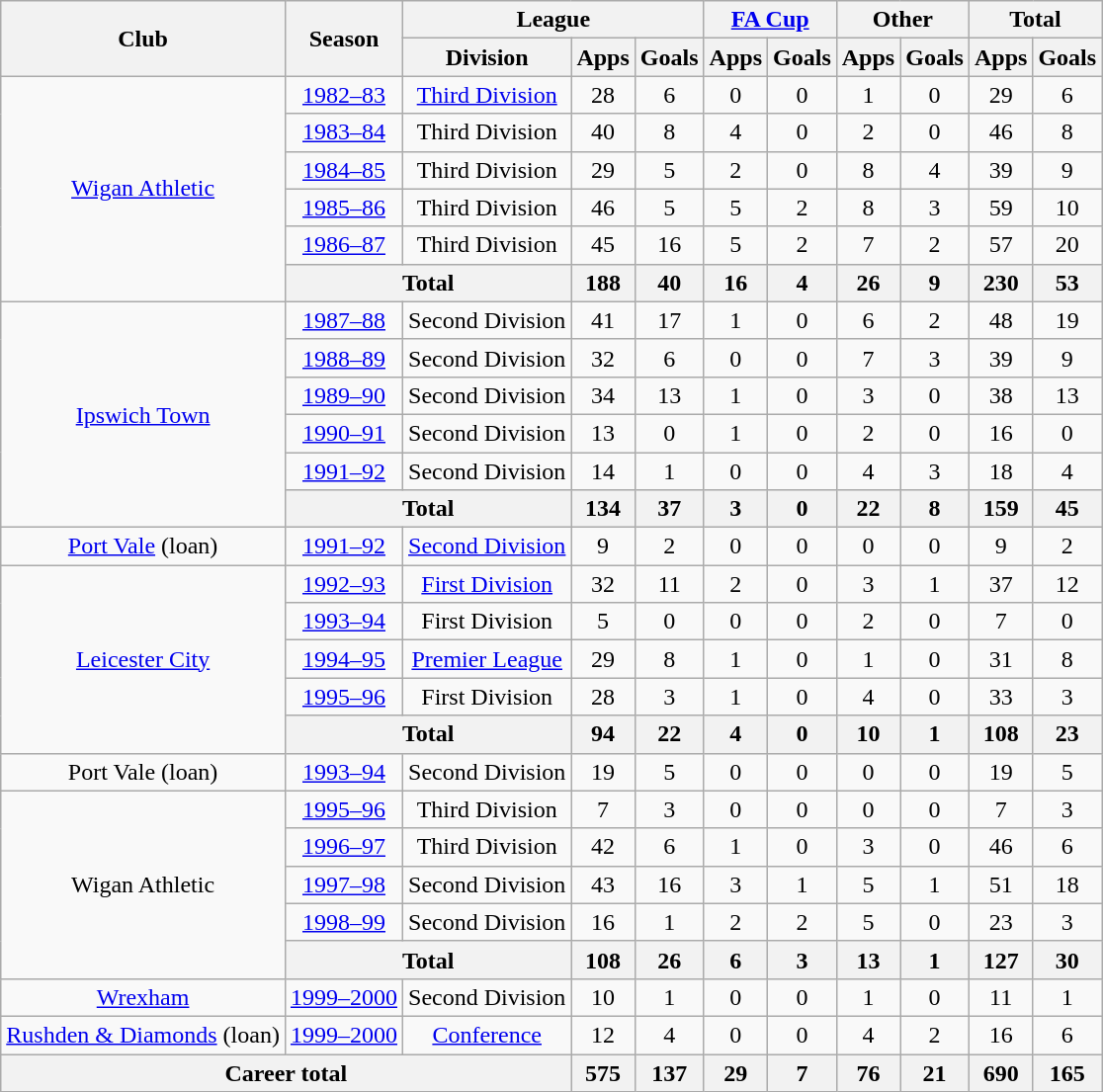<table class="wikitable" style="text-align: center;">
<tr>
<th rowspan="2">Club</th>
<th rowspan="2">Season</th>
<th colspan="3">League</th>
<th colspan="2"><a href='#'>FA Cup</a></th>
<th colspan="2">Other</th>
<th colspan="2">Total</th>
</tr>
<tr>
<th>Division</th>
<th>Apps</th>
<th>Goals</th>
<th>Apps</th>
<th>Goals</th>
<th>Apps</th>
<th>Goals</th>
<th>Apps</th>
<th>Goals</th>
</tr>
<tr>
<td rowspan="6"><a href='#'>Wigan Athletic</a></td>
<td><a href='#'>1982–83</a></td>
<td><a href='#'>Third Division</a></td>
<td>28</td>
<td>6</td>
<td>0</td>
<td>0</td>
<td>1</td>
<td>0</td>
<td>29</td>
<td>6</td>
</tr>
<tr>
<td><a href='#'>1983–84</a></td>
<td>Third Division</td>
<td>40</td>
<td>8</td>
<td>4</td>
<td>0</td>
<td>2</td>
<td>0</td>
<td>46</td>
<td>8</td>
</tr>
<tr>
<td><a href='#'>1984–85</a></td>
<td>Third Division</td>
<td>29</td>
<td>5</td>
<td>2</td>
<td>0</td>
<td>8</td>
<td>4</td>
<td>39</td>
<td>9</td>
</tr>
<tr>
<td><a href='#'>1985–86</a></td>
<td>Third Division</td>
<td>46</td>
<td>5</td>
<td>5</td>
<td>2</td>
<td>8</td>
<td>3</td>
<td>59</td>
<td>10</td>
</tr>
<tr>
<td><a href='#'>1986–87</a></td>
<td>Third Division</td>
<td>45</td>
<td>16</td>
<td>5</td>
<td>2</td>
<td>7</td>
<td>2</td>
<td>57</td>
<td>20</td>
</tr>
<tr>
<th colspan="2">Total</th>
<th>188</th>
<th>40</th>
<th>16</th>
<th>4</th>
<th>26</th>
<th>9</th>
<th>230</th>
<th>53</th>
</tr>
<tr>
<td rowspan="6"><a href='#'>Ipswich Town</a></td>
<td><a href='#'>1987–88</a></td>
<td>Second Division</td>
<td>41</td>
<td>17</td>
<td>1</td>
<td>0</td>
<td>6</td>
<td>2</td>
<td>48</td>
<td>19</td>
</tr>
<tr>
<td><a href='#'>1988–89</a></td>
<td>Second Division</td>
<td>32</td>
<td>6</td>
<td>0</td>
<td>0</td>
<td>7</td>
<td>3</td>
<td>39</td>
<td>9</td>
</tr>
<tr>
<td><a href='#'>1989–90</a></td>
<td>Second Division</td>
<td>34</td>
<td>13</td>
<td>1</td>
<td>0</td>
<td>3</td>
<td>0</td>
<td>38</td>
<td>13</td>
</tr>
<tr>
<td><a href='#'>1990–91</a></td>
<td>Second Division</td>
<td>13</td>
<td>0</td>
<td>1</td>
<td>0</td>
<td>2</td>
<td>0</td>
<td>16</td>
<td>0</td>
</tr>
<tr>
<td><a href='#'>1991–92</a></td>
<td>Second Division</td>
<td>14</td>
<td>1</td>
<td>0</td>
<td>0</td>
<td>4</td>
<td>3</td>
<td>18</td>
<td>4</td>
</tr>
<tr>
<th colspan="2">Total</th>
<th>134</th>
<th>37</th>
<th>3</th>
<th>0</th>
<th>22</th>
<th>8</th>
<th>159</th>
<th>45</th>
</tr>
<tr>
<td><a href='#'>Port Vale</a> (loan)</td>
<td><a href='#'>1991–92</a></td>
<td><a href='#'>Second Division</a></td>
<td>9</td>
<td>2</td>
<td>0</td>
<td>0</td>
<td>0</td>
<td>0</td>
<td>9</td>
<td>2</td>
</tr>
<tr>
<td rowspan="5"><a href='#'>Leicester City</a></td>
<td><a href='#'>1992–93</a></td>
<td><a href='#'>First Division</a></td>
<td>32</td>
<td>11</td>
<td>2</td>
<td>0</td>
<td>3</td>
<td>1</td>
<td>37</td>
<td>12</td>
</tr>
<tr>
<td><a href='#'>1993–94</a></td>
<td>First Division</td>
<td>5</td>
<td>0</td>
<td>0</td>
<td>0</td>
<td>2</td>
<td>0</td>
<td>7</td>
<td>0</td>
</tr>
<tr>
<td><a href='#'>1994–95</a></td>
<td><a href='#'>Premier League</a></td>
<td>29</td>
<td>8</td>
<td>1</td>
<td>0</td>
<td>1</td>
<td>0</td>
<td>31</td>
<td>8</td>
</tr>
<tr>
<td><a href='#'>1995–96</a></td>
<td>First Division</td>
<td>28</td>
<td>3</td>
<td>1</td>
<td>0</td>
<td>4</td>
<td>0</td>
<td>33</td>
<td>3</td>
</tr>
<tr>
<th colspan="2">Total</th>
<th>94</th>
<th>22</th>
<th>4</th>
<th>0</th>
<th>10</th>
<th>1</th>
<th>108</th>
<th>23</th>
</tr>
<tr>
<td>Port Vale (loan)</td>
<td><a href='#'>1993–94</a></td>
<td>Second Division</td>
<td>19</td>
<td>5</td>
<td>0</td>
<td>0</td>
<td>0</td>
<td>0</td>
<td>19</td>
<td>5</td>
</tr>
<tr>
<td rowspan="5">Wigan Athletic</td>
<td><a href='#'>1995–96</a></td>
<td>Third Division</td>
<td>7</td>
<td>3</td>
<td>0</td>
<td>0</td>
<td>0</td>
<td>0</td>
<td>7</td>
<td>3</td>
</tr>
<tr>
<td><a href='#'>1996–97</a></td>
<td>Third Division</td>
<td>42</td>
<td>6</td>
<td>1</td>
<td>0</td>
<td>3</td>
<td>0</td>
<td>46</td>
<td>6</td>
</tr>
<tr>
<td><a href='#'>1997–98</a></td>
<td>Second Division</td>
<td>43</td>
<td>16</td>
<td>3</td>
<td>1</td>
<td>5</td>
<td>1</td>
<td>51</td>
<td>18</td>
</tr>
<tr>
<td><a href='#'>1998–99</a></td>
<td>Second Division</td>
<td>16</td>
<td>1</td>
<td>2</td>
<td>2</td>
<td>5</td>
<td>0</td>
<td>23</td>
<td>3</td>
</tr>
<tr>
<th colspan="2">Total</th>
<th>108</th>
<th>26</th>
<th>6</th>
<th>3</th>
<th>13</th>
<th>1</th>
<th>127</th>
<th>30</th>
</tr>
<tr>
<td><a href='#'>Wrexham</a></td>
<td><a href='#'>1999–2000</a></td>
<td>Second Division</td>
<td>10</td>
<td>1</td>
<td>0</td>
<td>0</td>
<td>1</td>
<td>0</td>
<td>11</td>
<td>1</td>
</tr>
<tr>
<td><a href='#'>Rushden & Diamonds</a> (loan)</td>
<td><a href='#'>1999–2000</a></td>
<td><a href='#'>Conference</a></td>
<td>12</td>
<td>4</td>
<td>0</td>
<td>0</td>
<td>4</td>
<td>2</td>
<td>16</td>
<td>6</td>
</tr>
<tr>
<th colspan="3">Career total</th>
<th>575</th>
<th>137</th>
<th>29</th>
<th>7</th>
<th>76</th>
<th>21</th>
<th>690</th>
<th>165</th>
</tr>
</table>
